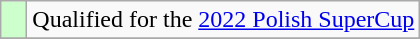<table class="wikitable" style="text-align: left;">
<tr>
<td width=10px bgcolor=#CCFFCC></td>
<td>Qualified for the <a href='#'>2022 Polish SuperCup</a></td>
</tr>
<tr>
</tr>
</table>
